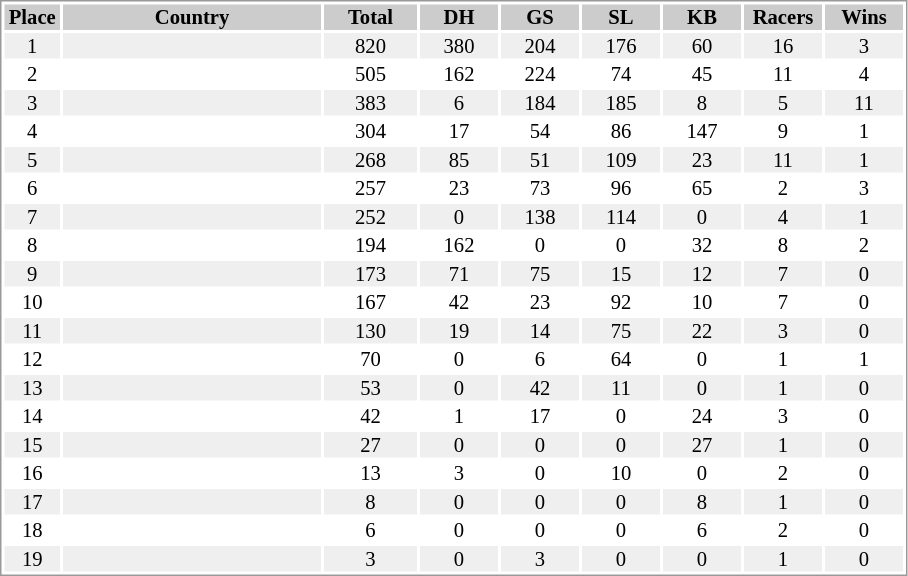<table border="0" style="border: 1px solid #999; background-color:#FFFFFF; text-align:center; font-size:86%; line-height:15px;">
<tr align="center" bgcolor="#CCCCCC">
<th width=35>Place</th>
<th width=170>Country</th>
<th width=60>Total</th>
<th width=50>DH</th>
<th width=50>GS</th>
<th width=50>SL</th>
<th width=50>KB</th>
<th width=50>Racers</th>
<th width=50>Wins</th>
</tr>
<tr bgcolor="#EFEFEF">
<td>1</td>
<td align="left"></td>
<td>820</td>
<td>380</td>
<td>204</td>
<td>176</td>
<td>60</td>
<td>16</td>
<td>3</td>
</tr>
<tr>
<td>2</td>
<td align="left"></td>
<td>505</td>
<td>162</td>
<td>224</td>
<td>74</td>
<td>45</td>
<td>11</td>
<td>4</td>
</tr>
<tr bgcolor="#EFEFEF">
<td>3</td>
<td align="left"></td>
<td>383</td>
<td>6</td>
<td>184</td>
<td>185</td>
<td>8</td>
<td>5</td>
<td>11</td>
</tr>
<tr>
<td>4</td>
<td align="left"></td>
<td>304</td>
<td>17</td>
<td>54</td>
<td>86</td>
<td>147</td>
<td>9</td>
<td>1</td>
</tr>
<tr bgcolor="#EFEFEF">
<td>5</td>
<td align="left"></td>
<td>268</td>
<td>85</td>
<td>51</td>
<td>109</td>
<td>23</td>
<td>11</td>
<td>1</td>
</tr>
<tr>
<td>6</td>
<td align="left"></td>
<td>257</td>
<td>23</td>
<td>73</td>
<td>96</td>
<td>65</td>
<td>2</td>
<td>3</td>
</tr>
<tr bgcolor="#EFEFEF">
<td>7</td>
<td align="left"></td>
<td>252</td>
<td>0</td>
<td>138</td>
<td>114</td>
<td>0</td>
<td>4</td>
<td>1</td>
</tr>
<tr>
<td>8</td>
<td align="left"></td>
<td>194</td>
<td>162</td>
<td>0</td>
<td>0</td>
<td>32</td>
<td>8</td>
<td>2</td>
</tr>
<tr bgcolor="#EFEFEF">
<td>9</td>
<td align="left"></td>
<td>173</td>
<td>71</td>
<td>75</td>
<td>15</td>
<td>12</td>
<td>7</td>
<td>0</td>
</tr>
<tr>
<td>10</td>
<td align="left"></td>
<td>167</td>
<td>42</td>
<td>23</td>
<td>92</td>
<td>10</td>
<td>7</td>
<td>0</td>
</tr>
<tr bgcolor="#EFEFEF">
<td>11</td>
<td align="left"></td>
<td>130</td>
<td>19</td>
<td>14</td>
<td>75</td>
<td>22</td>
<td>3</td>
<td>0</td>
</tr>
<tr>
<td>12</td>
<td align="left"></td>
<td>70</td>
<td>0</td>
<td>6</td>
<td>64</td>
<td>0</td>
<td>1</td>
<td>1</td>
</tr>
<tr bgcolor="#EFEFEF">
<td>13</td>
<td align="left"></td>
<td>53</td>
<td>0</td>
<td>42</td>
<td>11</td>
<td>0</td>
<td>1</td>
<td>0</td>
</tr>
<tr>
<td>14</td>
<td align="left"></td>
<td>42</td>
<td>1</td>
<td>17</td>
<td>0</td>
<td>24</td>
<td>3</td>
<td>0</td>
</tr>
<tr bgcolor="#EFEFEF">
<td>15</td>
<td align="left"></td>
<td>27</td>
<td>0</td>
<td>0</td>
<td>0</td>
<td>27</td>
<td>1</td>
<td>0</td>
</tr>
<tr>
<td>16</td>
<td align="left"></td>
<td>13</td>
<td>3</td>
<td>0</td>
<td>10</td>
<td>0</td>
<td>2</td>
<td>0</td>
</tr>
<tr bgcolor="#EFEFEF">
<td>17</td>
<td align="left"></td>
<td>8</td>
<td>0</td>
<td>0</td>
<td>0</td>
<td>8</td>
<td>1</td>
<td>0</td>
</tr>
<tr>
<td>18</td>
<td align="left"></td>
<td>6</td>
<td>0</td>
<td>0</td>
<td>0</td>
<td>6</td>
<td>2</td>
<td>0</td>
</tr>
<tr bgcolor="#EFEFEF">
<td>19</td>
<td align="left"></td>
<td>3</td>
<td>0</td>
<td>3</td>
<td>0</td>
<td>0</td>
<td>1</td>
<td>0</td>
</tr>
</table>
